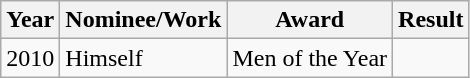<table class="wikitable">
<tr>
<th>Year</th>
<th>Nominee/Work</th>
<th>Award</th>
<th>Result</th>
</tr>
<tr>
<td>2010</td>
<td>Himself</td>
<td>Men of the Year</td>
<td></td>
</tr>
</table>
